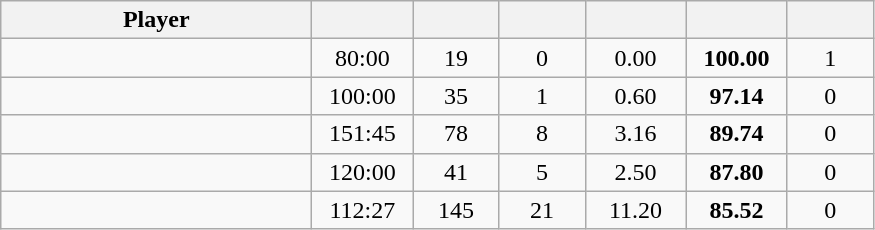<table class="wikitable sortable" style="text-align:center;">
<tr>
<th width="200px">Player</th>
<th width="60px"></th>
<th width="50px"></th>
<th width="50px"></th>
<th width="60px"></th>
<th width="60px"></th>
<th width="50px"></th>
</tr>
<tr>
<td align="left"> </td>
<td>80:00</td>
<td>19</td>
<td>0</td>
<td>0.00</td>
<td><strong>100.00</strong></td>
<td>1</td>
</tr>
<tr>
<td align="left"> </td>
<td>100:00</td>
<td>35</td>
<td>1</td>
<td>0.60</td>
<td><strong>97.14</strong></td>
<td>0</td>
</tr>
<tr>
<td align="left"> </td>
<td>151:45</td>
<td>78</td>
<td>8</td>
<td>3.16</td>
<td><strong>89.74</strong></td>
<td>0</td>
</tr>
<tr>
<td align="left"> </td>
<td>120:00</td>
<td>41</td>
<td>5</td>
<td>2.50</td>
<td><strong>87.80</strong></td>
<td>0</td>
</tr>
<tr>
<td align="left"> </td>
<td>112:27</td>
<td>145</td>
<td>21</td>
<td>11.20</td>
<td><strong>85.52</strong></td>
<td>0</td>
</tr>
</table>
